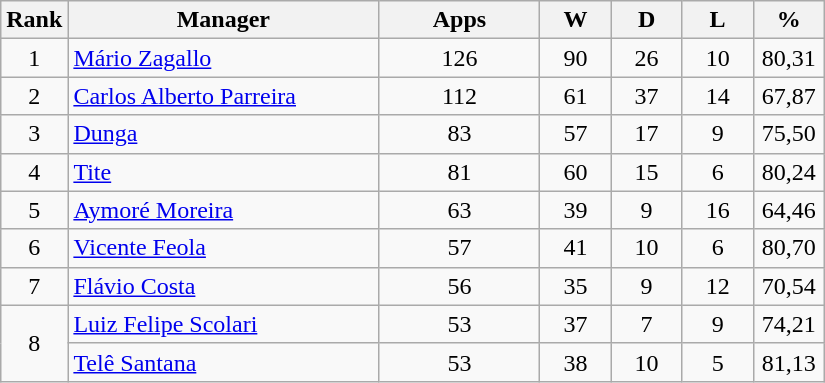<table class="wikitable sortable" style="text-align:center">
<tr>
<th width=20>Rank</th>
<th width=200>Manager</th>
<th width=100>Apps</th>
<th width=40>W</th>
<th width=40>D</th>
<th width=40>L</th>
<th width=40>%</th>
</tr>
<tr>
<td>1</td>
<td style="text-align:left"><a href='#'>Mário Zagallo</a></td>
<td>126</td>
<td>90</td>
<td>26</td>
<td>10</td>
<td>80,31</td>
</tr>
<tr>
<td>2</td>
<td style="text-align:left"><a href='#'>Carlos Alberto Parreira</a></td>
<td>112</td>
<td>61</td>
<td>37</td>
<td>14</td>
<td>67,87</td>
</tr>
<tr>
<td>3</td>
<td style="text-align:left"><a href='#'>Dunga</a></td>
<td>83</td>
<td>57</td>
<td>17</td>
<td>9</td>
<td>75,50</td>
</tr>
<tr>
<td>4</td>
<td style="text-align:left"><a href='#'>Tite</a></td>
<td>81</td>
<td>60</td>
<td>15</td>
<td>6</td>
<td>80,24</td>
</tr>
<tr>
<td>5</td>
<td style="text-align:left"><a href='#'>Aymoré Moreira</a></td>
<td>63</td>
<td>39</td>
<td>9</td>
<td>16</td>
<td>64,46</td>
</tr>
<tr>
<td>6</td>
<td style="text-align:left"><a href='#'>Vicente Feola</a></td>
<td>57</td>
<td>41</td>
<td>10</td>
<td>6</td>
<td>80,70</td>
</tr>
<tr>
<td>7</td>
<td style="text-align:left"><a href='#'>Flávio Costa</a></td>
<td>56</td>
<td>35</td>
<td>9</td>
<td>12</td>
<td>70,54</td>
</tr>
<tr>
<td rowspan=2>8</td>
<td style="text-align:left"><a href='#'>Luiz Felipe Scolari</a></td>
<td>53</td>
<td>37</td>
<td>7</td>
<td>9</td>
<td>74,21</td>
</tr>
<tr>
<td style="text-align:left"><a href='#'>Telê Santana</a></td>
<td>53</td>
<td>38</td>
<td>10</td>
<td>5</td>
<td>81,13</td>
</tr>
</table>
